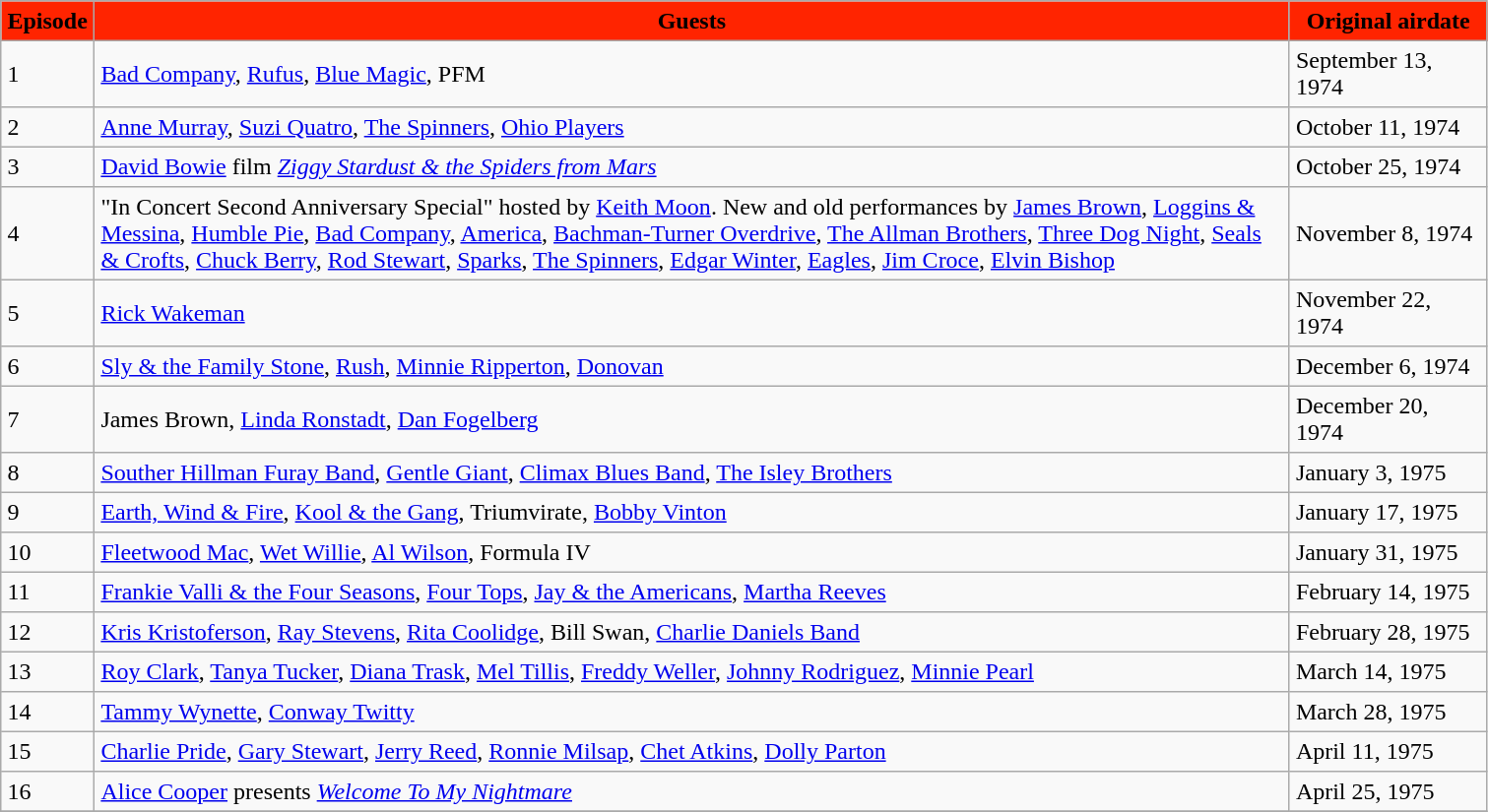<table class="toccolours" border="2" cellpadding="4" cellspacing="0" style="margin: 1em 1em 1em 0; background: #f9f9f9; border: 1px #aaa solid; border-collapse: collapse">
<tr style="vertical-align: top; text-align: center; background-color:#FF2400; color:black">
<th><strong>Episode</strong></th>
<th style="width:800px;"><strong>Guests</strong></th>
<th style="width:125px;"><strong>Original airdate</strong></th>
</tr>
<tr>
<td>1</td>
<td><a href='#'>Bad Company</a>, <a href='#'>Rufus</a>, <a href='#'>Blue Magic</a>, PFM</td>
<td>September 13, 1974</td>
</tr>
<tr>
<td>2</td>
<td><a href='#'>Anne Murray</a>, <a href='#'>Suzi Quatro</a>, <a href='#'>The Spinners</a>, <a href='#'>Ohio Players</a></td>
<td>October 11, 1974</td>
</tr>
<tr>
<td>3</td>
<td><a href='#'>David Bowie</a> film <em><a href='#'>Ziggy Stardust & the Spiders from Mars</a></em></td>
<td>October 25, 1974</td>
</tr>
<tr>
<td>4</td>
<td>"In Concert Second Anniversary Special" hosted by <a href='#'>Keith Moon</a>. New and old performances by <a href='#'>James Brown</a>, <a href='#'>Loggins & Messina</a>, <a href='#'>Humble Pie</a>, <a href='#'>Bad Company</a>, <a href='#'>America</a>, <a href='#'>Bachman-Turner Overdrive</a>, <a href='#'>The Allman Brothers</a>, <a href='#'>Three Dog Night</a>, <a href='#'>Seals & Crofts</a>, <a href='#'>Chuck Berry</a>, <a href='#'>Rod Stewart</a>, <a href='#'>Sparks</a>, <a href='#'>The Spinners</a>, <a href='#'>Edgar Winter</a>, <a href='#'>Eagles</a>, <a href='#'>Jim Croce</a>, <a href='#'>Elvin Bishop</a></td>
<td>November 8, 1974</td>
</tr>
<tr>
<td>5</td>
<td><a href='#'>Rick Wakeman</a></td>
<td>November 22, 1974</td>
</tr>
<tr>
<td>6</td>
<td><a href='#'>Sly & the Family Stone</a>, <a href='#'>Rush</a>, <a href='#'>Minnie Ripperton</a>, <a href='#'>Donovan</a></td>
<td>December 6, 1974</td>
</tr>
<tr>
<td>7</td>
<td>James Brown, <a href='#'>Linda Ronstadt</a>, <a href='#'>Dan Fogelberg</a></td>
<td>December 20, 1974</td>
</tr>
<tr>
<td>8</td>
<td><a href='#'>Souther Hillman Furay Band</a>, <a href='#'>Gentle Giant</a>, <a href='#'>Climax Blues Band</a>, <a href='#'>The Isley Brothers</a></td>
<td>January 3, 1975</td>
</tr>
<tr>
<td>9</td>
<td><a href='#'>Earth, Wind & Fire</a>, <a href='#'>Kool & the Gang</a>, Triumvirate, <a href='#'>Bobby Vinton</a></td>
<td>January 17, 1975</td>
</tr>
<tr>
<td>10</td>
<td><a href='#'>Fleetwood Mac</a>, <a href='#'>Wet Willie</a>, <a href='#'>Al Wilson</a>, Formula IV</td>
<td>January 31, 1975</td>
</tr>
<tr>
<td>11</td>
<td><a href='#'>Frankie Valli & the Four Seasons</a>, <a href='#'>Four Tops</a>, <a href='#'>Jay & the Americans</a>, <a href='#'>Martha Reeves</a></td>
<td>February 14, 1975</td>
</tr>
<tr>
<td>12</td>
<td><a href='#'>Kris Kristoferson</a>, <a href='#'>Ray Stevens</a>, <a href='#'>Rita Coolidge</a>, Bill Swan, <a href='#'>Charlie Daniels Band</a></td>
<td>February 28, 1975</td>
</tr>
<tr>
<td>13</td>
<td><a href='#'>Roy Clark</a>, <a href='#'>Tanya Tucker</a>, <a href='#'>Diana Trask</a>, <a href='#'>Mel Tillis</a>, <a href='#'>Freddy Weller</a>, <a href='#'>Johnny Rodriguez</a>, <a href='#'>Minnie Pearl</a></td>
<td>March 14, 1975</td>
</tr>
<tr>
<td>14</td>
<td><a href='#'>Tammy Wynette</a>, <a href='#'>Conway Twitty</a></td>
<td>March 28, 1975</td>
</tr>
<tr>
<td>15</td>
<td><a href='#'>Charlie Pride</a>, <a href='#'>Gary Stewart</a>, <a href='#'>Jerry Reed</a>, <a href='#'>Ronnie Milsap</a>, <a href='#'>Chet Atkins</a>, <a href='#'>Dolly Parton</a></td>
<td>April 11, 1975</td>
</tr>
<tr>
<td>16</td>
<td><a href='#'>Alice Cooper</a> presents <a href='#'><em>Welcome To My Nightmare</em></a></td>
<td>April 25, 1975</td>
</tr>
<tr>
</tr>
</table>
